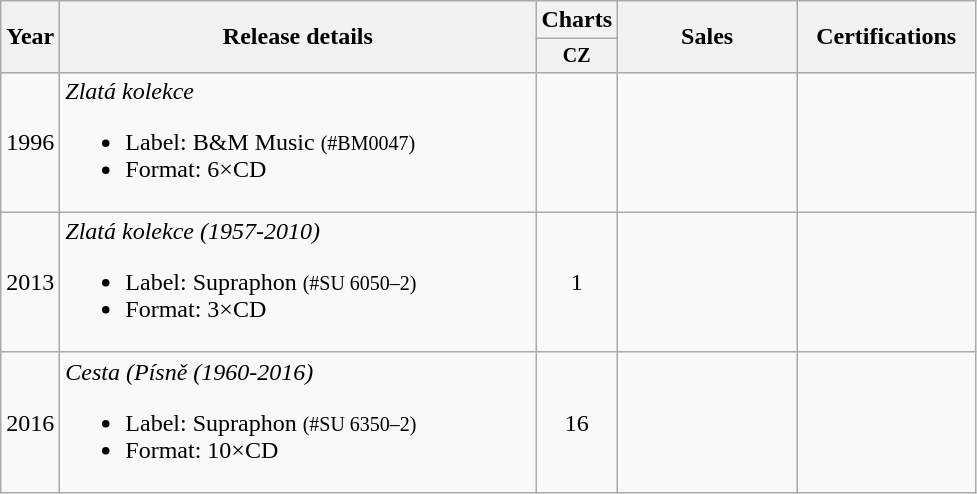<table class="wikitable" style="text-align:center;">
<tr>
<th rowspan="2" width="1">Year</th>
<th rowspan="2" width="310">Release details</th>
<th colspan="1" width="43">Charts</th>
<th rowspan="2" width="112">Sales</th>
<th rowspan="2" width="112">Certifications</th>
</tr>
<tr style="font-size:smaller;">
<th colspan="1" width="43">CZ</th>
</tr>
<tr>
<td>1996</td>
<td align="left"><em>Zlatá kolekce</em><br><ul><li>Label: B&M Music <small>(#BM0047)</small></li><li>Format: 6×CD</li></ul></td>
<td></td>
<td></td>
<td></td>
</tr>
<tr>
<td>2013</td>
<td align="left"><em>Zlatá kolekce (1957-2010)</em><br><ul><li>Label: Supraphon <small>(#SU 6050–2)</small></li><li>Format: 3×CD</li></ul></td>
<td>1</td>
<td></td>
<td></td>
</tr>
<tr>
<td>2016</td>
<td align="left"><em>Cesta (Písně (1960-2016)</em><br><ul><li>Label: Supraphon <small>(#SU 6350–2)</small></li><li>Format: 10×CD</li></ul></td>
<td>16</td>
<td></td>
<td></td>
</tr>
</table>
